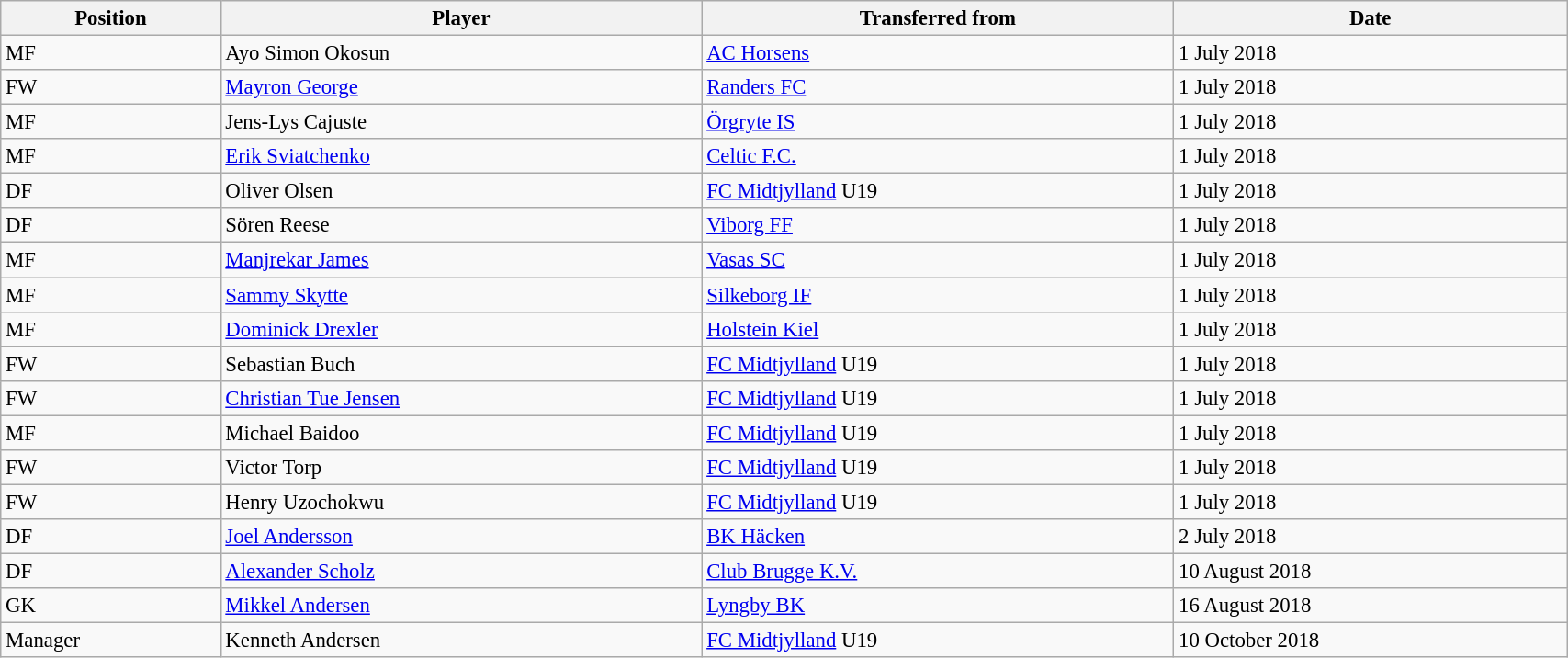<table class="wikitable sortable" style="width:90%; text-align:center; font-size:95%; text-align:left;">
<tr>
<th>Position</th>
<th>Player</th>
<th>Transferred from</th>
<th>Date</th>
</tr>
<tr>
<td>MF</td>
<td> Ayo Simon Okosun</td>
<td><a href='#'>AC Horsens</a></td>
<td>1 July 2018</td>
</tr>
<tr>
<td>FW</td>
<td> <a href='#'>Mayron George</a></td>
<td><a href='#'>Randers FC</a></td>
<td>1 July 2018</td>
</tr>
<tr>
<td>MF</td>
<td> Jens-Lys Cajuste</td>
<td><a href='#'>Örgryte IS</a></td>
<td>1 July 2018</td>
</tr>
<tr>
<td>MF</td>
<td> <a href='#'>Erik Sviatchenko</a></td>
<td><a href='#'>Celtic F.C.</a></td>
<td>1 July 2018</td>
</tr>
<tr>
<td>DF</td>
<td> Oliver Olsen</td>
<td><a href='#'>FC Midtjylland</a> U19</td>
<td>1 July 2018</td>
</tr>
<tr>
<td>DF</td>
<td> Sören Reese</td>
<td><a href='#'>Viborg FF</a></td>
<td>1 July 2018</td>
</tr>
<tr>
<td>MF</td>
<td> <a href='#'>Manjrekar James</a></td>
<td><a href='#'>Vasas SC</a></td>
<td>1 July 2018</td>
</tr>
<tr>
<td>MF</td>
<td> <a href='#'>Sammy Skytte</a></td>
<td><a href='#'>Silkeborg IF</a></td>
<td>1 July 2018</td>
</tr>
<tr>
<td>MF</td>
<td> <a href='#'>Dominick Drexler</a></td>
<td><a href='#'>Holstein Kiel</a></td>
<td>1 July 2018</td>
</tr>
<tr>
<td>FW</td>
<td> Sebastian Buch</td>
<td><a href='#'>FC Midtjylland</a> U19</td>
<td>1 July 2018</td>
</tr>
<tr>
<td>FW</td>
<td> <a href='#'>Christian Tue Jensen</a></td>
<td><a href='#'>FC Midtjylland</a> U19</td>
<td>1 July 2018</td>
</tr>
<tr>
<td>MF</td>
<td> Michael Baidoo</td>
<td><a href='#'>FC Midtjylland</a> U19</td>
<td>1 July 2018</td>
</tr>
<tr>
<td>FW</td>
<td> Victor Torp</td>
<td><a href='#'>FC Midtjylland</a> U19</td>
<td>1 July 2018</td>
</tr>
<tr>
<td>FW</td>
<td> Henry Uzochokwu</td>
<td><a href='#'>FC Midtjylland</a> U19</td>
<td>1 July 2018</td>
</tr>
<tr>
<td>DF</td>
<td> <a href='#'>Joel Andersson</a></td>
<td><a href='#'>BK Häcken</a></td>
<td>2 July 2018</td>
</tr>
<tr>
<td>DF</td>
<td>   <a href='#'>Alexander Scholz</a></td>
<td><a href='#'>Club Brugge K.V.</a></td>
<td>10 August 2018</td>
</tr>
<tr>
<td>GK</td>
<td> <a href='#'>Mikkel Andersen</a></td>
<td><a href='#'>Lyngby BK</a></td>
<td>16 August 2018</td>
</tr>
<tr>
<td>Manager</td>
<td> Kenneth Andersen </td>
<td><a href='#'>FC Midtjylland</a> U19</td>
<td>10 October 2018</td>
</tr>
</table>
